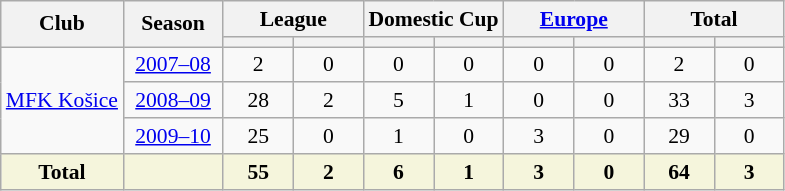<table class="wikitable" align=center style="font-size:90%; text-align: center;">
<tr>
<th rowspan="2">Club</th>
<th width=60 rowspan="2">Season</th>
<th width=80 colspan="2">League</th>
<th width=80 colspan="2">Domestic Cup</th>
<th width=80 colspan="2"><a href='#'>Europe</a></th>
<th width=80 colspan="2">Total</th>
</tr>
<tr align=center>
<th width=40 App></th>
<th width=40 abbr="Goals for"></th>
<th width=40 App></th>
<th width=40 abbr="Goals for"></th>
<th width=40 App></th>
<th width=40 abbr="Goals for"></th>
<th width=40 App></th>
<th width=40 abbr="Goals for"></th>
</tr>
<tr align=center>
<td rowspan="3" valign=center><a href='#'>MFK Košice</a></td>
<td><a href='#'>2007–08</a></td>
<td>2</td>
<td>0</td>
<td>0</td>
<td>0</td>
<td>0</td>
<td>0</td>
<td>2</td>
<td>0</td>
</tr>
<tr align=center>
<td><a href='#'>2008–09</a></td>
<td>28</td>
<td>2</td>
<td>5</td>
<td>1</td>
<td>0</td>
<td>0</td>
<td>33</td>
<td>3</td>
</tr>
<tr align=center>
<td><a href='#'>2009–10</a></td>
<td>25</td>
<td>0</td>
<td>1</td>
<td>0</td>
<td>3</td>
<td>0</td>
<td>29</td>
<td>0</td>
</tr>
<tr align=center>
<th align=left style="background:beige">Total</th>
<th align=left style="background:beige"></th>
<th align=left style="background:beige">55</th>
<th align=left style="background:beige">2</th>
<th align=left style="background:beige">6</th>
<th align=left style="background:beige">1</th>
<th align=left style="background:beige">3</th>
<th align=left style="background:beige">0</th>
<th align=left style="background:beige">64</th>
<th align=left style="background:beige">3</th>
</tr>
</table>
